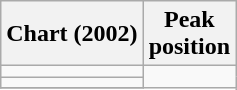<table class="wikitable sortable">
<tr>
<th>Chart (2002)</th>
<th>Peak<br>position</th>
</tr>
<tr>
<td></td>
</tr>
<tr>
<td></td>
</tr>
<tr>
</tr>
</table>
